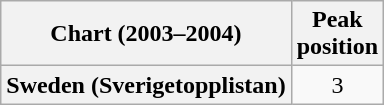<table class="wikitable plainrowheaders" style="text-align:center">
<tr>
<th scope="col">Chart (2003–2004)</th>
<th scope="col">Peak<br>position</th>
</tr>
<tr>
<th scope="row">Sweden (Sverigetopplistan)</th>
<td>3</td>
</tr>
</table>
